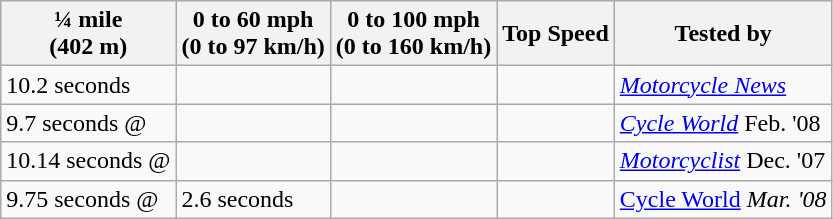<table class="wikitable sortable">
<tr>
<th>¼ mile<br>(402 m)</th>
<th>0 to 60 mph<br>(0 to 97 km/h)</th>
<th>0 to 100 mph<br>(0 to 160 km/h)</th>
<th>Top Speed</th>
<th>Tested by</th>
</tr>
<tr>
<td>10.2 seconds</td>
<td></td>
<td></td>
<td></td>
<td><em><a href='#'>Motorcycle News</a></em></td>
</tr>
<tr>
<td>9.7 seconds @ </td>
<td></td>
<td></td>
<td></td>
<td><em><a href='#'>Cycle World</a></em> Feb. '08</td>
</tr>
<tr>
<td>10.14 seconds @ </td>
<td></td>
<td></td>
<td></td>
<td><em><a href='#'>Motorcyclist</a></em> Dec. '07</td>
</tr>
<tr>
<td>9.75 seconds @ </td>
<td>2.6 seconds</td>
<td></td>
<td></td>
<td><a href='#'>Cycle World</a><em> Mar. '08</td>
</tr>
</table>
